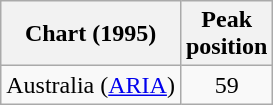<table class="wikitable">
<tr>
<th align="left">Chart (1995)</th>
<th align="left">Peak<br>position</th>
</tr>
<tr>
<td align="left">Australia (<a href='#'>ARIA</a>)</td>
<td style="text-align:center;">59</td>
</tr>
</table>
